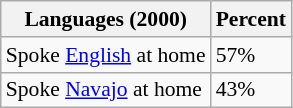<table class="wikitable sortable collapsible" style="font-size: 90%;">
<tr>
<th>Languages (2000) </th>
<th>Percent</th>
</tr>
<tr>
<td>Spoke <a href='#'>English</a> at home</td>
<td>57%</td>
</tr>
<tr>
<td>Spoke <a href='#'>Navajo</a> at home</td>
<td>43%</td>
</tr>
</table>
